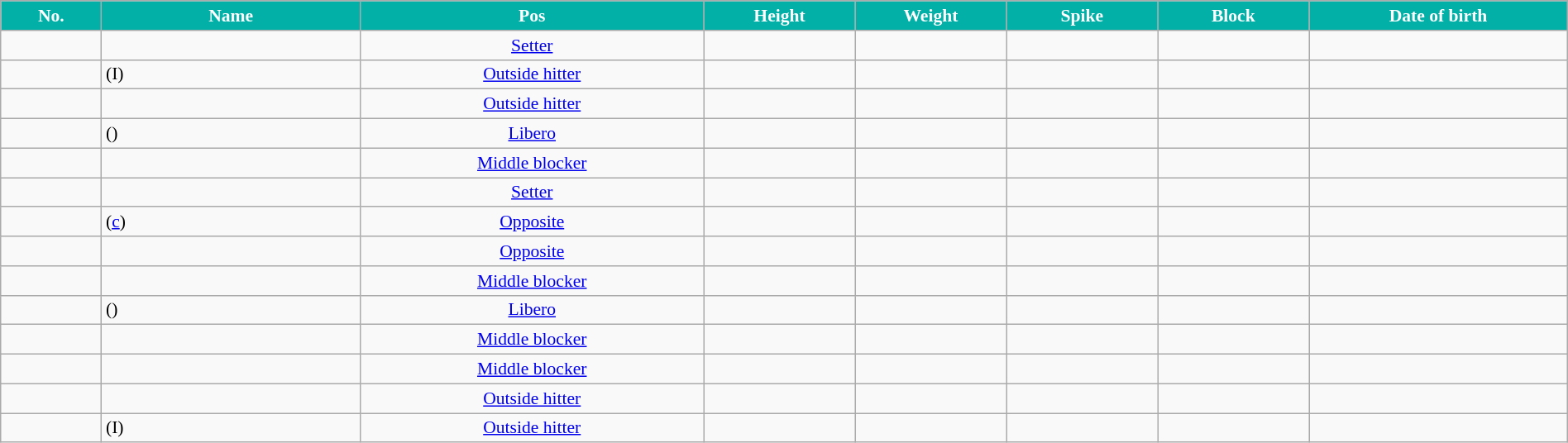<table class="wikitable sortable" style="font-size:90%; text-align:center; width:100%;">
<tr>
<th style="background:#02B0A8; color:white;">No.</th>
<th style="width:14em; background:#02B0A8; color:white;">Name</th>
<th style="background:#02B0A8; color:white;">Pos</th>
<th style="width:8em; background:#02B0A8; color:white;">Height</th>
<th style="width:8em; background:#02B0A8; color:white;">Weight</th>
<th style="width:8em; background:#02B0A8; color:white;">Spike</th>
<th style="width:8em; background:#02B0A8; color:white;">Block</th>
<th style="width:14em; background:#02B0A8; color:white;">Date of birth</th>
</tr>
<tr>
<td></td>
<td align=left></td>
<td><a href='#'>Setter</a></td>
<td></td>
<td></td>
<td></td>
<td></td>
<td align=right></td>
</tr>
<tr>
<td></td>
<td align=left> (I)</td>
<td><a href='#'>Outside hitter</a></td>
<td></td>
<td></td>
<td></td>
<td></td>
<td align=right></td>
</tr>
<tr>
<td></td>
<td align=left></td>
<td><a href='#'>Outside hitter</a></td>
<td></td>
<td></td>
<td></td>
<td></td>
<td align=right></td>
</tr>
<tr>
<td></td>
<td align=left> ()</td>
<td><a href='#'>Libero</a></td>
<td></td>
<td></td>
<td></td>
<td></td>
<td align=right></td>
</tr>
<tr>
<td></td>
<td align=left></td>
<td><a href='#'>Middle blocker</a></td>
<td></td>
<td></td>
<td></td>
<td></td>
<td align=right></td>
</tr>
<tr>
<td></td>
<td align=left></td>
<td><a href='#'>Setter</a></td>
<td></td>
<td></td>
<td></td>
<td></td>
<td align=right></td>
</tr>
<tr>
<td></td>
<td align=left> (<a href='#'>c</a>)</td>
<td><a href='#'>Opposite</a></td>
<td></td>
<td></td>
<td></td>
<td></td>
<td align=right></td>
</tr>
<tr>
<td></td>
<td align=left></td>
<td><a href='#'>Opposite</a></td>
<td></td>
<td></td>
<td></td>
<td></td>
<td align=right></td>
</tr>
<tr>
<td></td>
<td align=left></td>
<td><a href='#'>Middle blocker</a></td>
<td></td>
<td></td>
<td></td>
<td></td>
<td align=right></td>
</tr>
<tr>
<td></td>
<td align=left> ()</td>
<td><a href='#'>Libero</a></td>
<td></td>
<td></td>
<td></td>
<td></td>
<td align=right></td>
</tr>
<tr>
<td></td>
<td align=left></td>
<td><a href='#'>Middle blocker</a></td>
<td></td>
<td></td>
<td></td>
<td></td>
<td align=right></td>
</tr>
<tr>
<td></td>
<td align=left></td>
<td><a href='#'>Middle blocker</a></td>
<td></td>
<td></td>
<td></td>
<td></td>
<td align=right></td>
</tr>
<tr>
<td></td>
<td align=left></td>
<td><a href='#'>Outside hitter</a></td>
<td></td>
<td></td>
<td></td>
<td></td>
<td align=right></td>
</tr>
<tr>
<td></td>
<td align=left> (I)</td>
<td><a href='#'>Outside hitter</a></td>
<td></td>
<td></td>
<td></td>
<td></td>
<td align=right></td>
</tr>
</table>
